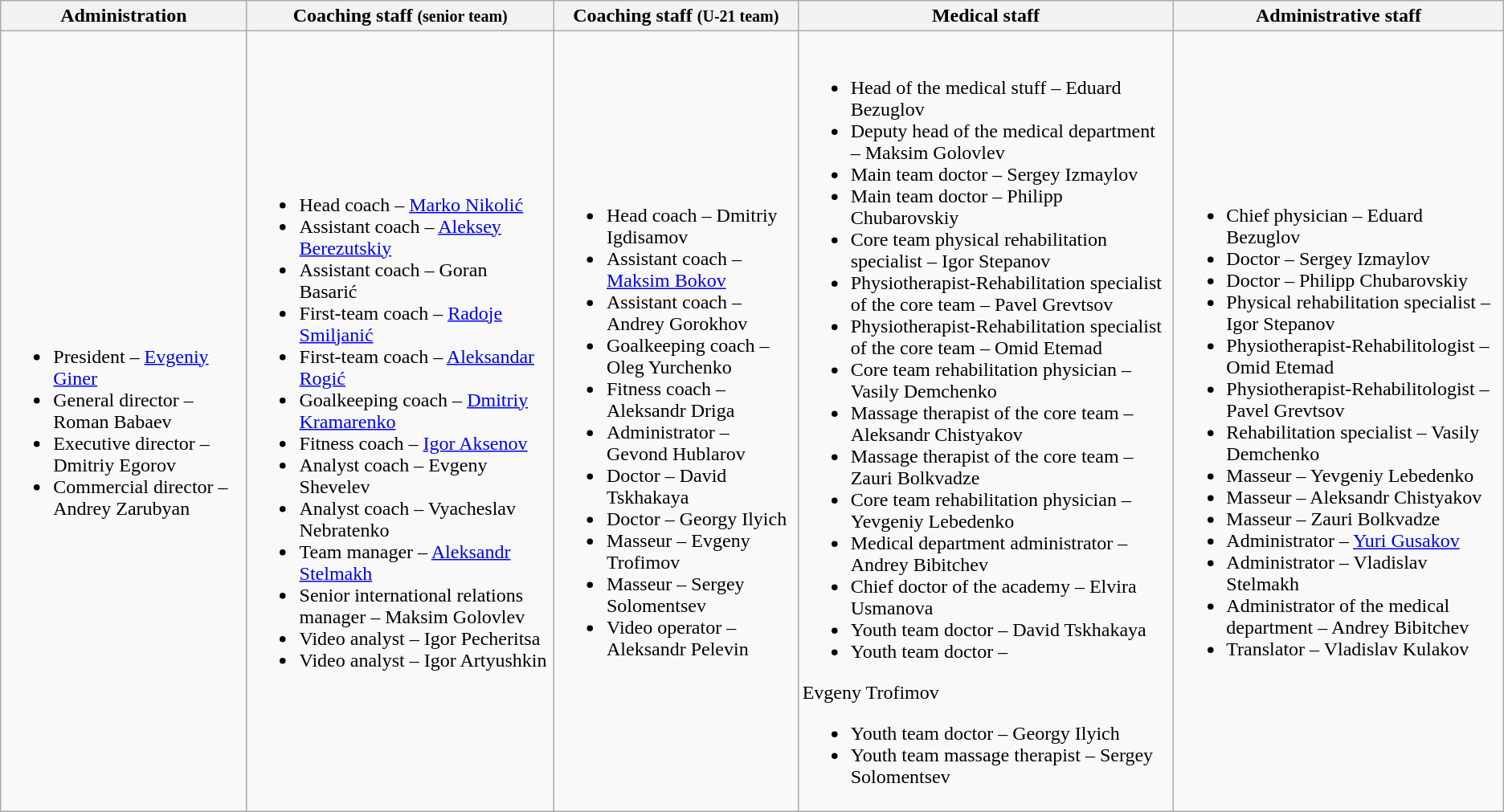<table class="wikitable">
<tr>
<th>Administration</th>
<th>Coaching staff <small>(senior team)</small></th>
<th>Coaching staff <small>(U-21 team)</small></th>
<th>Medical staff</th>
<th>Administrative staff</th>
</tr>
<tr>
<td><br><ul><li>President               –  <a href='#'>Evgeniy Giner</a></li><li>General director        –  Roman Babaev</li><li>Executive director      –  Dmitriy Egorov</li><li>Commercial director     –  Andrey Zarubyan</li></ul></td>
<td><br><ul><li>Head coach              –  <a href='#'>Marko Nikolić</a></li><li>Assistant coach         –  <a href='#'>Aleksey Berezutskiy</a></li><li>Assistant coach         –  Goran Basarić</li><li>First-team coach        –  <a href='#'>Radoje Smiljanić</a></li><li>First-team coach        –  <a href='#'>Aleksandar Rogić</a></li><li>Goalkeeping coach       –  <a href='#'>Dmitriy Kramarenko</a></li><li>Fitness coach           –  <a href='#'>Igor Aksenov</a></li><li>Analyst coach           –  Evgeny Shevelev</li><li>Analyst coach           –  Vyacheslav Nebratenko</li><li>Team manager            –  <a href='#'>Aleksandr Stelmakh</a></li><li>Senior international relations manager            –  Maksim Golovlev</li><li>Video analyst           –  Igor Pecheritsa</li><li>Video analyst           –  Igor Artyushkin</li></ul></td>
<td><br><ul><li>Head coach              –  Dmitriy Igdisamov</li><li>Assistant coach         –  <a href='#'>Maksim Bokov</a></li><li>Assistant coach         –  Andrey Gorokhov</li><li>Goalkeeping coach       –  Oleg Yurchenko</li><li>Fitness coach           –  Aleksandr Driga</li><li>Administrator           –  Gevond Hublarov</li><li>Doctor                  –  David Tskhakaya</li><li>Doctor                  –  Georgy Ilyich</li><li>Masseur                 –  Evgeny Trofimov</li><li>Masseur                 –  Sergey Solomentsev</li><li>Video operator          –  Aleksandr Pelevin</li></ul></td>
<td><br><ul><li>Head of the medical stuff                  –  Eduard Bezuglov</li><li>Deputy head of the medical department                 –  Maksim Golovlev</li><li>Main team doctor        –  Sergey Izmaylov</li><li>Main team doctor        –  Philipp Chubarovskiy</li><li>Core team physical rehabilitation specialist                –  Igor Stepanov</li><li>Physiotherapist-Rehabilitation specialist of the core team          –  Pavel Grevtsov</li><li>Physiotherapist-Rehabilitation specialist of the core team          –  Omid Etemad</li><li>Core team rehabilitation physician         –  Vasily Demchenko</li><li>Massage therapist of the core team            –  Aleksandr Chistyakov</li><li>Massage therapist of the core team                 –  Zauri Bolkvadze</li><li>Core team rehabilitation physician           –  Yevgeniy Lebedenko</li><li>Medical department administrator           –  Andrey Bibitchev</li><li>Chief doctor of the academy                –  Elvira Usmanova</li><li>Youth team doctor       –  David Tskhakaya</li><li>Youth team doctor       – </li></ul>Evgeny Trofimov<ul><li>Youth team doctor       –  Georgy Ilyich</li><li>Youth team massage therapist               –  Sergey Solomentsev</li></ul></td>
<td><br><ul><li>Chief physician         –  Eduard Bezuglov</li><li>Doctor                  –  Sergey Izmaylov</li><li>Doctor                  –  Philipp Chubarovskiy</li><li>Physical rehabilitation specialist               –  Igor Stepanov</li><li>Physiotherapist-Rehabilitologist           –  Omid Etemad</li><li>Physiotherapist-Rehabilitologist                 –  Pavel Grevtsov</li><li>Rehabilitation specialist                  –  Vasily Demchenko</li><li>Masseur                 –  Yevgeniy Lebedenko</li><li>Masseur                 –  Aleksandr Chistyakov</li><li>Masseur                 –  Zauri Bolkvadze</li><li>Administrator           –  <a href='#'>Yuri Gusakov</a></li><li>Administrator           –  Vladislav Stelmakh</li><li>Administrator of the medical department        –  Andrey Bibitchev</li><li>Translator              –  Vladislav Kulakov</li></ul></td>
</tr>
</table>
